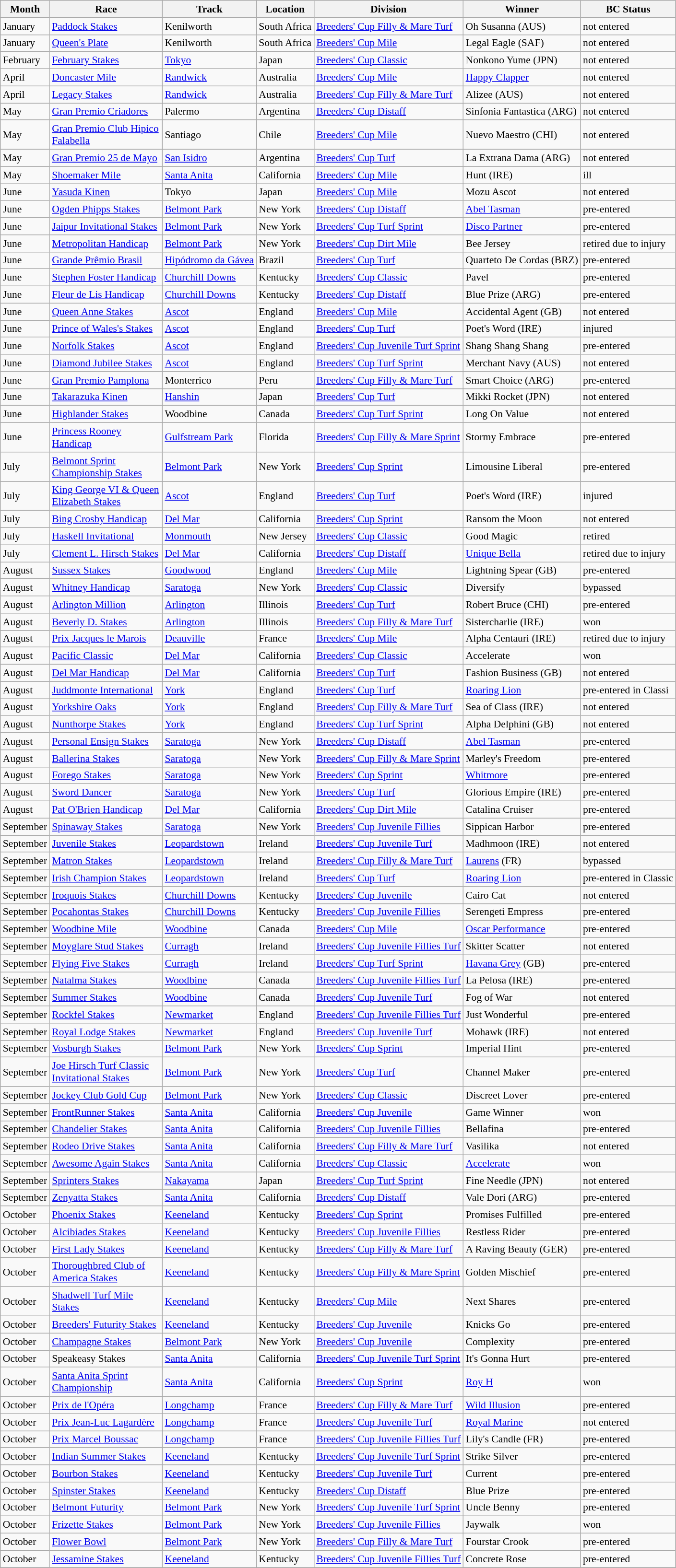<table class="wikitable sortable" style="font-size:90%">
<tr>
<th>Month</th>
<th width="150px">Race</th>
<th>Track</th>
<th>Location</th>
<th>Division</th>
<th>Winner</th>
<th>BC Status</th>
</tr>
<tr>
<td>January</td>
<td><a href='#'>Paddock Stakes</a></td>
<td>Kenilworth</td>
<td>South Africa</td>
<td><a href='#'>Breeders' Cup Filly & Mare Turf</a></td>
<td>Oh Susanna (AUS)</td>
<td>not entered</td>
</tr>
<tr>
<td>January</td>
<td><a href='#'>Queen's Plate</a></td>
<td>Kenilworth</td>
<td>South Africa</td>
<td><a href='#'>Breeders' Cup Mile</a></td>
<td>Legal Eagle (SAF)</td>
<td>not entered</td>
</tr>
<tr>
<td>February</td>
<td><a href='#'>February Stakes</a></td>
<td><a href='#'>Tokyo</a></td>
<td>Japan</td>
<td><a href='#'>Breeders' Cup Classic</a></td>
<td>Nonkono Yume (JPN)</td>
<td>not entered</td>
</tr>
<tr>
<td>April</td>
<td><a href='#'>Doncaster Mile</a></td>
<td><a href='#'>Randwick</a></td>
<td>Australia</td>
<td><a href='#'>Breeders' Cup Mile</a></td>
<td><a href='#'>Happy Clapper</a></td>
<td>not entered</td>
</tr>
<tr>
<td>April</td>
<td><a href='#'>Legacy Stakes</a></td>
<td><a href='#'>Randwick</a></td>
<td>Australia</td>
<td><a href='#'>Breeders' Cup Filly & Mare Turf</a></td>
<td>Alizee (AUS)</td>
<td>not entered</td>
</tr>
<tr>
<td>May</td>
<td><a href='#'>Gran Premio Criadores</a></td>
<td>Palermo</td>
<td>Argentina</td>
<td><a href='#'>Breeders' Cup Distaff</a></td>
<td>Sinfonia Fantastica (ARG)</td>
<td>not entered</td>
</tr>
<tr>
<td>May</td>
<td><a href='#'>Gran Premio Club Hipico Falabella</a></td>
<td>Santiago</td>
<td>Chile</td>
<td><a href='#'>Breeders' Cup Mile</a></td>
<td>Nuevo Maestro (CHI)</td>
<td>not entered</td>
</tr>
<tr>
<td>May</td>
<td><a href='#'>Gran Premio 25 de Mayo</a></td>
<td><a href='#'>San Isidro</a></td>
<td>Argentina</td>
<td><a href='#'>Breeders' Cup Turf</a></td>
<td>La Extrana Dama (ARG)</td>
<td>not entered</td>
</tr>
<tr>
<td>May</td>
<td><a href='#'>Shoemaker Mile</a></td>
<td><a href='#'>Santa Anita</a></td>
<td>California</td>
<td><a href='#'>Breeders' Cup Mile</a></td>
<td>Hunt (IRE)</td>
<td>ill</td>
</tr>
<tr>
<td>June</td>
<td><a href='#'>Yasuda Kinen</a></td>
<td>Tokyo</td>
<td>Japan</td>
<td><a href='#'>Breeders' Cup Mile</a></td>
<td>Mozu Ascot</td>
<td>not entered</td>
</tr>
<tr>
<td>June</td>
<td><a href='#'>Ogden Phipps Stakes</a></td>
<td><a href='#'>Belmont Park</a></td>
<td>New York</td>
<td><a href='#'>Breeders' Cup Distaff</a></td>
<td><a href='#'>Abel Tasman</a></td>
<td>pre-entered</td>
</tr>
<tr>
<td>June</td>
<td><a href='#'>Jaipur Invitational Stakes</a></td>
<td><a href='#'>Belmont Park</a></td>
<td>New York</td>
<td><a href='#'>Breeders' Cup Turf Sprint</a></td>
<td><a href='#'>Disco Partner</a></td>
<td>pre-entered</td>
</tr>
<tr>
<td>June</td>
<td><a href='#'>Metropolitan Handicap</a></td>
<td><a href='#'>Belmont Park</a></td>
<td>New York</td>
<td><a href='#'>Breeders' Cup Dirt Mile</a></td>
<td>Bee Jersey</td>
<td>retired due to injury</td>
</tr>
<tr>
<td>June</td>
<td><a href='#'>Grande Prêmio Brasil</a></td>
<td><a href='#'>Hipódromo da Gávea</a></td>
<td>Brazil</td>
<td><a href='#'>Breeders' Cup Turf</a></td>
<td>Quarteto De Cordas (BRZ)</td>
<td>pre-entered</td>
</tr>
<tr>
<td>June</td>
<td><a href='#'>Stephen Foster Handicap</a></td>
<td><a href='#'>Churchill Downs</a></td>
<td>Kentucky</td>
<td><a href='#'>Breeders' Cup Classic</a></td>
<td>Pavel</td>
<td>pre-entered</td>
</tr>
<tr>
<td>June</td>
<td><a href='#'>Fleur de Lis Handicap</a></td>
<td><a href='#'>Churchill Downs</a></td>
<td>Kentucky</td>
<td><a href='#'>Breeders' Cup Distaff</a></td>
<td>Blue Prize (ARG)</td>
<td>pre-entered</td>
</tr>
<tr>
<td>June</td>
<td><a href='#'>Queen Anne Stakes</a></td>
<td><a href='#'>Ascot</a></td>
<td>England</td>
<td><a href='#'>Breeders' Cup Mile</a></td>
<td>Accidental Agent (GB)</td>
<td>not entered</td>
</tr>
<tr>
<td>June</td>
<td><a href='#'>Prince of Wales's Stakes</a></td>
<td><a href='#'>Ascot</a></td>
<td>England</td>
<td><a href='#'>Breeders' Cup Turf</a></td>
<td>Poet's Word (IRE)</td>
<td>injured</td>
</tr>
<tr>
<td>June</td>
<td><a href='#'>Norfolk Stakes</a></td>
<td><a href='#'>Ascot</a></td>
<td>England</td>
<td><a href='#'>Breeders' Cup Juvenile Turf Sprint</a></td>
<td>Shang Shang Shang</td>
<td>pre-entered</td>
</tr>
<tr>
<td>June</td>
<td><a href='#'>Diamond Jubilee Stakes</a></td>
<td><a href='#'>Ascot</a></td>
<td>England</td>
<td><a href='#'>Breeders' Cup Turf Sprint</a></td>
<td>Merchant Navy (AUS)</td>
<td>not entered</td>
</tr>
<tr>
<td>June</td>
<td><a href='#'>Gran Premio Pamplona</a></td>
<td>Monterrico</td>
<td>Peru</td>
<td><a href='#'>Breeders' Cup Filly & Mare Turf</a></td>
<td>Smart Choice (ARG)</td>
<td>pre-entered</td>
</tr>
<tr>
<td>June</td>
<td><a href='#'>Takarazuka Kinen</a></td>
<td><a href='#'>Hanshin</a></td>
<td>Japan</td>
<td><a href='#'>Breeders' Cup Turf</a></td>
<td>Mikki Rocket (JPN)</td>
<td>not entered</td>
</tr>
<tr>
<td>June</td>
<td><a href='#'>Highlander Stakes</a></td>
<td>Woodbine</td>
<td>Canada</td>
<td><a href='#'>Breeders' Cup Turf Sprint</a></td>
<td>Long On Value</td>
<td>not entered</td>
</tr>
<tr>
<td>June</td>
<td><a href='#'>Princess Rooney Handicap</a></td>
<td><a href='#'>Gulfstream Park</a></td>
<td>Florida</td>
<td><a href='#'>Breeders' Cup Filly & Mare Sprint</a></td>
<td>Stormy Embrace</td>
<td>pre-entered</td>
</tr>
<tr>
<td>July</td>
<td><a href='#'>Belmont Sprint Championship Stakes</a></td>
<td><a href='#'>Belmont Park</a></td>
<td>New York</td>
<td><a href='#'>Breeders' Cup Sprint</a></td>
<td>Limousine Liberal</td>
<td>pre-entered</td>
</tr>
<tr>
<td>July</td>
<td><a href='#'>King George VI & Queen Elizabeth Stakes</a></td>
<td><a href='#'>Ascot</a></td>
<td>England</td>
<td><a href='#'>Breeders' Cup Turf</a></td>
<td>Poet's Word (IRE)</td>
<td>injured</td>
</tr>
<tr>
<td>July</td>
<td><a href='#'>Bing Crosby Handicap</a></td>
<td><a href='#'>Del Mar</a></td>
<td>California</td>
<td><a href='#'>Breeders' Cup Sprint</a></td>
<td>Ransom the Moon</td>
<td>not entered</td>
</tr>
<tr>
<td>July</td>
<td><a href='#'>Haskell Invitational</a></td>
<td><a href='#'>Monmouth</a></td>
<td>New Jersey</td>
<td><a href='#'>Breeders' Cup Classic</a></td>
<td>Good Magic</td>
<td>retired</td>
</tr>
<tr>
<td>July</td>
<td><a href='#'>Clement L. Hirsch Stakes</a></td>
<td><a href='#'>Del Mar</a></td>
<td>California</td>
<td><a href='#'>Breeders' Cup Distaff</a></td>
<td><a href='#'>Unique Bella</a></td>
<td>retired due to injury</td>
</tr>
<tr>
<td>August</td>
<td><a href='#'>Sussex Stakes</a></td>
<td><a href='#'>Goodwood</a></td>
<td>England</td>
<td><a href='#'>Breeders' Cup Mile</a></td>
<td>Lightning Spear (GB)</td>
<td>pre-entered</td>
</tr>
<tr>
<td>August</td>
<td><a href='#'>Whitney Handicap</a></td>
<td><a href='#'>Saratoga</a></td>
<td>New York</td>
<td><a href='#'>Breeders' Cup Classic</a></td>
<td>Diversify</td>
<td>bypassed</td>
</tr>
<tr>
<td>August</td>
<td><a href='#'>Arlington Million</a></td>
<td><a href='#'>Arlington</a></td>
<td>Illinois</td>
<td><a href='#'>Breeders' Cup Turf</a></td>
<td>Robert Bruce (CHI)</td>
<td>pre-entered</td>
</tr>
<tr>
<td>August</td>
<td><a href='#'>Beverly D. Stakes</a></td>
<td><a href='#'>Arlington</a></td>
<td>Illinois</td>
<td><a href='#'>Breeders' Cup Filly & Mare Turf</a></td>
<td>Sistercharlie (IRE)</td>
<td>won</td>
</tr>
<tr>
<td>August</td>
<td><a href='#'>Prix Jacques le Marois</a></td>
<td><a href='#'>Deauville</a></td>
<td>France</td>
<td><a href='#'>Breeders' Cup Mile</a></td>
<td>Alpha Centauri (IRE)</td>
<td>retired due to injury</td>
</tr>
<tr>
<td>August</td>
<td><a href='#'>Pacific Classic</a></td>
<td><a href='#'>Del Mar</a></td>
<td>California</td>
<td><a href='#'>Breeders' Cup Classic</a></td>
<td>Accelerate</td>
<td>won</td>
</tr>
<tr>
<td>August</td>
<td><a href='#'>Del Mar Handicap</a></td>
<td><a href='#'>Del Mar</a></td>
<td>California</td>
<td><a href='#'>Breeders' Cup Turf</a></td>
<td>Fashion Business (GB)</td>
<td>not entered</td>
</tr>
<tr>
<td>August</td>
<td><a href='#'>Juddmonte International</a></td>
<td><a href='#'>York</a></td>
<td>England</td>
<td><a href='#'>Breeders' Cup Turf</a></td>
<td><a href='#'>Roaring Lion</a></td>
<td>pre-entered in Classi</td>
</tr>
<tr>
<td>August</td>
<td><a href='#'>Yorkshire Oaks</a></td>
<td><a href='#'>York</a></td>
<td>England</td>
<td><a href='#'>Breeders' Cup Filly & Mare Turf</a></td>
<td>Sea of Class (IRE)</td>
<td>not entered</td>
</tr>
<tr>
<td>August</td>
<td><a href='#'>Nunthorpe Stakes</a></td>
<td><a href='#'>York</a></td>
<td>England</td>
<td><a href='#'>Breeders' Cup Turf Sprint</a></td>
<td>Alpha Delphini (GB)</td>
<td>not entered</td>
</tr>
<tr>
<td>August</td>
<td><a href='#'>Personal Ensign Stakes</a></td>
<td><a href='#'>Saratoga</a></td>
<td>New York</td>
<td><a href='#'>Breeders' Cup Distaff</a></td>
<td><a href='#'>Abel Tasman</a></td>
<td>pre-entered</td>
</tr>
<tr>
<td>August</td>
<td><a href='#'>Ballerina Stakes</a></td>
<td><a href='#'>Saratoga</a></td>
<td>New York</td>
<td><a href='#'>Breeders' Cup Filly & Mare Sprint</a></td>
<td>Marley's Freedom</td>
<td>pre-entered</td>
</tr>
<tr>
<td>August</td>
<td><a href='#'>Forego Stakes</a></td>
<td><a href='#'>Saratoga</a></td>
<td>New York</td>
<td><a href='#'>Breeders' Cup Sprint</a></td>
<td><a href='#'>Whitmore</a></td>
<td>pre-entered</td>
</tr>
<tr>
<td>August</td>
<td><a href='#'>Sword Dancer</a></td>
<td><a href='#'>Saratoga</a></td>
<td>New York</td>
<td><a href='#'>Breeders' Cup Turf</a></td>
<td>Glorious Empire (IRE)</td>
<td>pre-entered</td>
</tr>
<tr>
<td>August</td>
<td><a href='#'>Pat O'Brien Handicap</a></td>
<td><a href='#'>Del Mar</a></td>
<td>California</td>
<td><a href='#'>Breeders' Cup Dirt Mile</a></td>
<td>Catalina Cruiser</td>
<td>pre-entered</td>
</tr>
<tr>
<td>September</td>
<td><a href='#'>Spinaway Stakes</a></td>
<td><a href='#'>Saratoga</a></td>
<td>New York</td>
<td><a href='#'>Breeders' Cup Juvenile Fillies</a></td>
<td>Sippican Harbor</td>
<td>pre-entered</td>
</tr>
<tr>
<td>September</td>
<td><a href='#'>Juvenile Stakes</a></td>
<td><a href='#'>Leopardstown</a></td>
<td>Ireland</td>
<td><a href='#'>Breeders' Cup Juvenile Turf</a></td>
<td>Madhmoon (IRE)</td>
<td>not entered</td>
</tr>
<tr>
<td>September</td>
<td><a href='#'>Matron Stakes</a></td>
<td><a href='#'>Leopardstown</a></td>
<td>Ireland</td>
<td><a href='#'>Breeders' Cup Filly & Mare Turf</a></td>
<td><a href='#'>Laurens</a> (FR)</td>
<td>bypassed</td>
</tr>
<tr>
<td>September</td>
<td><a href='#'>Irish Champion Stakes</a></td>
<td><a href='#'>Leopardstown</a></td>
<td>Ireland</td>
<td><a href='#'>Breeders' Cup Turf</a></td>
<td><a href='#'>Roaring Lion</a></td>
<td>pre-entered in Classic</td>
</tr>
<tr>
<td>September</td>
<td><a href='#'>Iroquois Stakes</a></td>
<td><a href='#'>Churchill Downs</a></td>
<td>Kentucky</td>
<td><a href='#'>Breeders' Cup Juvenile</a></td>
<td>Cairo Cat</td>
<td>not entered</td>
</tr>
<tr>
<td>September</td>
<td><a href='#'>Pocahontas Stakes</a></td>
<td><a href='#'>Churchill Downs</a></td>
<td>Kentucky</td>
<td><a href='#'>Breeders' Cup Juvenile Fillies</a></td>
<td>Serengeti Empress</td>
<td>pre-entered</td>
</tr>
<tr>
<td>September</td>
<td><a href='#'>Woodbine Mile</a></td>
<td><a href='#'>Woodbine</a></td>
<td>Canada</td>
<td><a href='#'>Breeders' Cup Mile</a></td>
<td><a href='#'>Oscar Performance</a></td>
<td>pre-entered</td>
</tr>
<tr>
<td>September</td>
<td><a href='#'>Moyglare Stud Stakes</a></td>
<td><a href='#'>Curragh</a></td>
<td>Ireland</td>
<td><a href='#'>Breeders' Cup Juvenile Fillies Turf</a></td>
<td>Skitter Scatter</td>
<td>not entered</td>
</tr>
<tr>
<td>September</td>
<td><a href='#'>Flying Five Stakes</a></td>
<td><a href='#'>Curragh</a></td>
<td>Ireland</td>
<td><a href='#'>Breeders' Cup Turf Sprint</a></td>
<td><a href='#'>Havana Grey</a> (GB)</td>
<td>pre-entered</td>
</tr>
<tr>
<td>September</td>
<td><a href='#'>Natalma Stakes</a></td>
<td><a href='#'>Woodbine</a></td>
<td>Canada</td>
<td><a href='#'>Breeders' Cup Juvenile Fillies Turf</a></td>
<td>La Pelosa (IRE)</td>
<td>pre-entered</td>
</tr>
<tr>
<td>September</td>
<td><a href='#'>Summer Stakes</a></td>
<td><a href='#'>Woodbine</a></td>
<td>Canada</td>
<td><a href='#'>Breeders' Cup Juvenile Turf</a></td>
<td>Fog of War</td>
<td>not entered</td>
</tr>
<tr>
<td>September</td>
<td><a href='#'>Rockfel Stakes</a></td>
<td><a href='#'>Newmarket</a></td>
<td>England</td>
<td><a href='#'>Breeders' Cup Juvenile Fillies Turf</a></td>
<td>Just Wonderful</td>
<td>pre-entered</td>
</tr>
<tr>
<td>September</td>
<td><a href='#'>Royal Lodge Stakes</a></td>
<td><a href='#'>Newmarket</a></td>
<td>England</td>
<td><a href='#'>Breeders' Cup Juvenile Turf</a></td>
<td>Mohawk (IRE)</td>
<td>not entered</td>
</tr>
<tr>
<td>September</td>
<td><a href='#'>Vosburgh Stakes</a></td>
<td><a href='#'>Belmont Park</a></td>
<td>New York</td>
<td><a href='#'>Breeders' Cup Sprint</a></td>
<td>Imperial Hint</td>
<td>pre-entered</td>
</tr>
<tr>
<td>September</td>
<td><a href='#'>Joe Hirsch Turf Classic Invitational Stakes</a></td>
<td><a href='#'>Belmont Park</a></td>
<td>New York</td>
<td><a href='#'>Breeders' Cup Turf</a></td>
<td>Channel Maker</td>
<td>pre-entered</td>
</tr>
<tr>
<td>September</td>
<td><a href='#'>Jockey Club Gold Cup</a></td>
<td><a href='#'>Belmont Park</a></td>
<td>New York</td>
<td><a href='#'>Breeders' Cup Classic</a></td>
<td>Discreet Lover</td>
<td>pre-entered</td>
</tr>
<tr>
<td>September</td>
<td><a href='#'>FrontRunner Stakes</a></td>
<td><a href='#'>Santa Anita</a></td>
<td>California</td>
<td><a href='#'>Breeders' Cup Juvenile</a></td>
<td>Game Winner</td>
<td>won</td>
</tr>
<tr>
<td>September</td>
<td><a href='#'>Chandelier Stakes</a></td>
<td><a href='#'>Santa Anita</a></td>
<td>California</td>
<td><a href='#'>Breeders' Cup Juvenile Fillies</a></td>
<td>Bellafina</td>
<td>pre-entered</td>
</tr>
<tr>
<td>September</td>
<td><a href='#'>Rodeo Drive Stakes</a></td>
<td><a href='#'>Santa Anita</a></td>
<td>California</td>
<td><a href='#'>Breeders' Cup Filly & Mare Turf</a></td>
<td>Vasilika</td>
<td>not entered</td>
</tr>
<tr>
<td>September</td>
<td><a href='#'>Awesome Again Stakes</a></td>
<td><a href='#'>Santa Anita</a></td>
<td>California</td>
<td><a href='#'>Breeders' Cup Classic</a></td>
<td><a href='#'>Accelerate</a></td>
<td>won</td>
</tr>
<tr>
<td>September</td>
<td><a href='#'>Sprinters Stakes</a></td>
<td><a href='#'>Nakayama</a></td>
<td>Japan</td>
<td><a href='#'>Breeders' Cup Turf Sprint</a></td>
<td>Fine Needle (JPN)</td>
<td>not entered</td>
</tr>
<tr>
<td>September</td>
<td><a href='#'>Zenyatta Stakes</a></td>
<td><a href='#'>Santa Anita</a></td>
<td>California</td>
<td><a href='#'>Breeders' Cup Distaff</a></td>
<td>Vale Dori (ARG)</td>
<td>pre-entered</td>
</tr>
<tr>
<td>October</td>
<td><a href='#'>Phoenix Stakes</a></td>
<td><a href='#'>Keeneland</a></td>
<td>Kentucky</td>
<td><a href='#'>Breeders' Cup Sprint</a></td>
<td>Promises Fulfilled</td>
<td>pre-entered</td>
</tr>
<tr>
<td>October</td>
<td><a href='#'>Alcibiades Stakes</a></td>
<td><a href='#'>Keeneland</a></td>
<td>Kentucky</td>
<td><a href='#'>Breeders' Cup Juvenile Fillies</a></td>
<td>Restless Rider</td>
<td>pre-entered</td>
</tr>
<tr>
<td>October</td>
<td><a href='#'>First Lady Stakes</a></td>
<td><a href='#'>Keeneland</a></td>
<td>Kentucky</td>
<td><a href='#'>Breeders' Cup Filly & Mare Turf</a></td>
<td>A Raving Beauty (GER)</td>
<td>pre-entered</td>
</tr>
<tr>
<td>October</td>
<td><a href='#'>Thoroughbred Club of America Stakes</a></td>
<td><a href='#'>Keeneland</a></td>
<td>Kentucky</td>
<td><a href='#'>Breeders' Cup Filly & Mare Sprint</a></td>
<td>Golden Mischief</td>
<td>pre-entered</td>
</tr>
<tr>
<td>October</td>
<td><a href='#'>Shadwell Turf Mile Stakes</a></td>
<td><a href='#'>Keeneland</a></td>
<td>Kentucky</td>
<td><a href='#'>Breeders' Cup Mile</a></td>
<td>Next Shares</td>
<td>pre-entered</td>
</tr>
<tr>
<td>October</td>
<td><a href='#'>Breeders' Futurity Stakes</a></td>
<td><a href='#'>Keeneland</a></td>
<td>Kentucky</td>
<td><a href='#'>Breeders' Cup Juvenile</a></td>
<td>Knicks Go</td>
<td>pre-entered</td>
</tr>
<tr>
<td>October</td>
<td><a href='#'>Champagne Stakes</a></td>
<td><a href='#'>Belmont Park</a></td>
<td>New York</td>
<td><a href='#'>Breeders' Cup Juvenile</a></td>
<td>Complexity</td>
<td>pre-entered</td>
</tr>
<tr>
<td>October</td>
<td>Speakeasy Stakes</td>
<td><a href='#'>Santa Anita</a></td>
<td>California</td>
<td><a href='#'>Breeders' Cup Juvenile Turf Sprint</a></td>
<td>It's Gonna Hurt</td>
<td>pre-entered</td>
</tr>
<tr>
<td>October</td>
<td><a href='#'>Santa Anita Sprint Championship</a></td>
<td><a href='#'>Santa Anita</a></td>
<td>California</td>
<td><a href='#'>Breeders' Cup Sprint</a></td>
<td><a href='#'>Roy H</a></td>
<td>won</td>
</tr>
<tr>
<td>October</td>
<td><a href='#'>Prix de l'Opéra</a></td>
<td><a href='#'>Longchamp</a></td>
<td>France</td>
<td><a href='#'>Breeders' Cup Filly & Mare Turf</a></td>
<td><a href='#'>Wild Illusion</a></td>
<td>pre-entered</td>
</tr>
<tr>
<td>October</td>
<td><a href='#'>Prix Jean-Luc Lagardère</a></td>
<td><a href='#'>Longchamp</a></td>
<td>France</td>
<td><a href='#'>Breeders' Cup Juvenile Turf</a></td>
<td><a href='#'>Royal Marine</a></td>
<td>not entered</td>
</tr>
<tr>
<td>October</td>
<td><a href='#'>Prix Marcel Boussac</a></td>
<td><a href='#'>Longchamp</a></td>
<td>France</td>
<td><a href='#'>Breeders' Cup Juvenile Fillies Turf</a></td>
<td>Lily's Candle (FR)</td>
<td>pre-entered</td>
</tr>
<tr>
<td>October</td>
<td><a href='#'>Indian Summer Stakes</a></td>
<td><a href='#'>Keeneland</a></td>
<td>Kentucky</td>
<td><a href='#'>Breeders' Cup Juvenile Turf Sprint</a></td>
<td>Strike Silver</td>
<td>pre-entered</td>
</tr>
<tr>
<td>October</td>
<td><a href='#'>Bourbon Stakes</a></td>
<td><a href='#'>Keeneland</a></td>
<td>Kentucky</td>
<td><a href='#'>Breeders' Cup Juvenile Turf</a></td>
<td>Current</td>
<td>pre-entered</td>
</tr>
<tr>
<td>October</td>
<td><a href='#'>Spinster Stakes</a></td>
<td><a href='#'>Keeneland</a></td>
<td>Kentucky</td>
<td><a href='#'>Breeders' Cup Distaff</a></td>
<td>Blue Prize</td>
<td>pre-entered</td>
</tr>
<tr>
<td>October</td>
<td><a href='#'>Belmont Futurity</a></td>
<td><a href='#'>Belmont Park</a></td>
<td>New York</td>
<td><a href='#'>Breeders' Cup Juvenile Turf Sprint</a></td>
<td>Uncle Benny</td>
<td>pre-entered</td>
</tr>
<tr>
<td>October</td>
<td><a href='#'>Frizette Stakes</a></td>
<td><a href='#'>Belmont Park</a></td>
<td>New York</td>
<td><a href='#'>Breeders' Cup Juvenile Fillies</a></td>
<td>Jaywalk</td>
<td>won</td>
</tr>
<tr>
<td>October</td>
<td><a href='#'>Flower Bowl</a></td>
<td><a href='#'>Belmont Park</a></td>
<td>New York</td>
<td><a href='#'>Breeders' Cup Filly & Mare Turf</a></td>
<td>Fourstar Crook</td>
<td>pre-entered</td>
</tr>
<tr>
<td>October</td>
<td><a href='#'>Jessamine Stakes</a></td>
<td><a href='#'>Keeneland</a></td>
<td>Kentucky</td>
<td><a href='#'>Breeders' Cup Juvenile Fillies Turf</a></td>
<td>Concrete Rose</td>
<td>pre-entered</td>
</tr>
<tr>
</tr>
</table>
